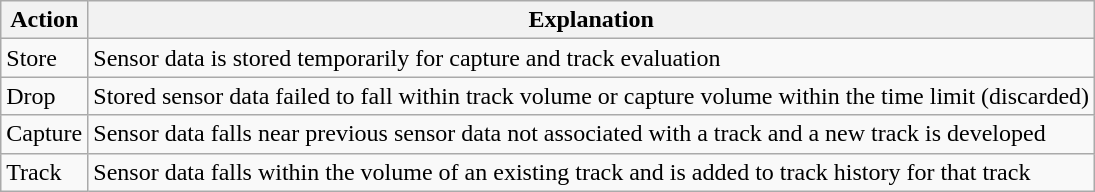<table class="wikitable">
<tr>
<th>Action</th>
<th>Explanation</th>
</tr>
<tr>
<td>Store</td>
<td>Sensor data is stored temporarily for capture and track evaluation</td>
</tr>
<tr>
<td>Drop</td>
<td>Stored sensor data failed to fall within track volume or capture volume within the time limit (discarded)</td>
</tr>
<tr>
<td>Capture</td>
<td>Sensor data falls near previous sensor data not associated with a track and a new track is developed</td>
</tr>
<tr>
<td>Track</td>
<td>Sensor data falls within the volume of an existing track and is added to track history for that track</td>
</tr>
</table>
